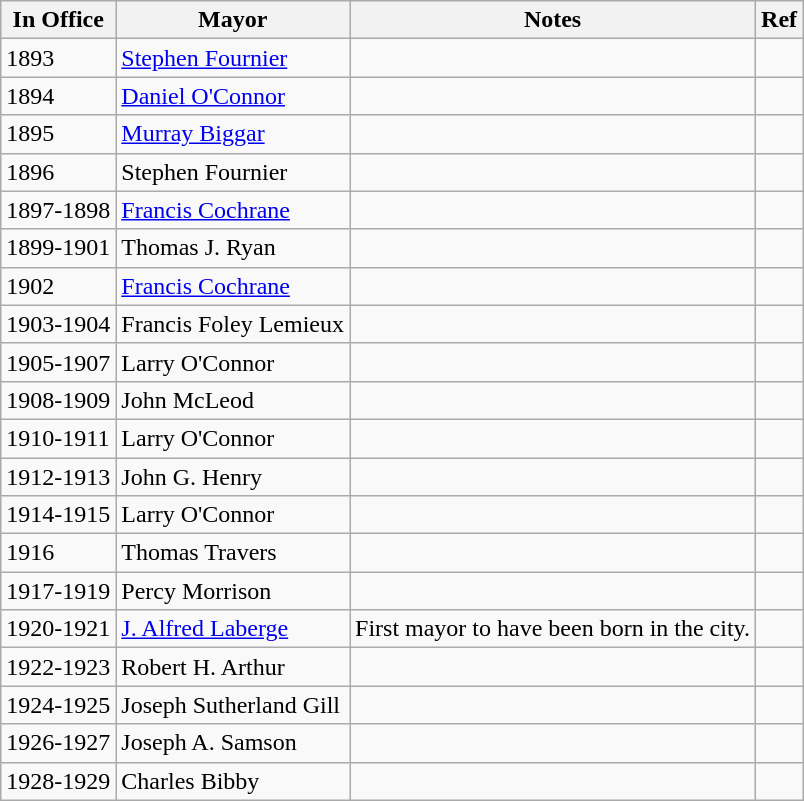<table class="wikitable" |Style= "text-align:center; width: 80%;" colspan="4" bgcolor=003A2A">
<tr>
<th>In Office</th>
<th>Mayor</th>
<th>Notes</th>
<th>Ref</th>
</tr>
<tr valign=top>
<td>1893</td>
<td><a href='#'>Stephen Fournier</a></td>
<td></td>
<td></td>
</tr>
<tr>
<td>1894</td>
<td><a href='#'>Daniel O'Connor</a></td>
<td></td>
<td></td>
</tr>
<tr>
<td>1895</td>
<td><a href='#'>Murray Biggar</a></td>
<td></td>
<td></td>
</tr>
<tr>
<td>1896</td>
<td>Stephen Fournier</td>
<td></td>
<td></td>
</tr>
<tr>
<td>1897-1898</td>
<td><a href='#'>Francis Cochrane</a></td>
<td></td>
<td></td>
</tr>
<tr>
<td>1899-1901</td>
<td>Thomas J. Ryan</td>
<td></td>
<td></td>
</tr>
<tr>
<td>1902</td>
<td><a href='#'>Francis Cochrane</a></td>
<td></td>
<td></td>
</tr>
<tr>
<td>1903-1904</td>
<td>Francis Foley Lemieux</td>
<td></td>
<td></td>
</tr>
<tr>
<td>1905-1907</td>
<td>Larry O'Connor</td>
<td></td>
<td></td>
</tr>
<tr>
<td>1908-1909</td>
<td>John McLeod</td>
<td></td>
<td></td>
</tr>
<tr>
<td>1910-1911</td>
<td>Larry O'Connor</td>
<td></td>
<td></td>
</tr>
<tr>
<td>1912-1913</td>
<td>John G. Henry</td>
<td></td>
<td></td>
</tr>
<tr>
<td>1914-1915</td>
<td>Larry O'Connor</td>
<td></td>
<td></td>
</tr>
<tr>
<td>1916</td>
<td>Thomas Travers</td>
<td></td>
<td></td>
</tr>
<tr>
<td>1917-1919</td>
<td>Percy Morrison</td>
<td></td>
<td></td>
</tr>
<tr>
<td>1920-1921</td>
<td><a href='#'>J. Alfred Laberge</a></td>
<td>First mayor to have been born in the city.</td>
<td></td>
</tr>
<tr>
<td>1922-1923</td>
<td>Robert H. Arthur</td>
<td></td>
<td></td>
</tr>
<tr>
<td>1924-1925</td>
<td>Joseph Sutherland Gill</td>
<td></td>
<td></td>
</tr>
<tr>
<td>1926-1927</td>
<td>Joseph A. Samson</td>
<td></td>
<td></td>
</tr>
<tr>
<td>1928-1929</td>
<td>Charles Bibby</td>
<td></td>
<td></td>
</tr>
</table>
